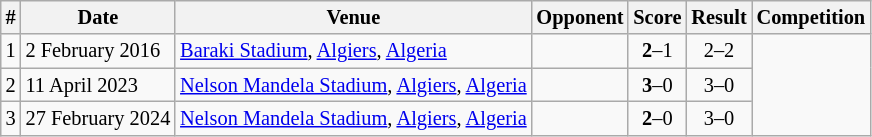<table class="wikitable" style="font-size:85%">
<tr>
<th>#</th>
<th>Date</th>
<th>Venue</th>
<th>Opponent</th>
<th>Score</th>
<th>Result</th>
<th>Competition</th>
</tr>
<tr>
<td align="center">1</td>
<td>2 February 2016</td>
<td><a href='#'>Baraki Stadium</a>, <a href='#'>Algiers</a>, <a href='#'>Algeria</a></td>
<td></td>
<td align="center"><strong>2</strong>–1</td>
<td align="center">2–2</td>
<td rowspan="3"></td>
</tr>
<tr>
<td align="center">2</td>
<td>11 April 2023</td>
<td><a href='#'>Nelson Mandela Stadium</a>, <a href='#'>Algiers</a>, <a href='#'>Algeria</a></td>
<td></td>
<td align="center"><strong>3</strong>–0</td>
<td align="center">3–0</td>
</tr>
<tr>
<td align="center">3</td>
<td>27 February 2024</td>
<td><a href='#'>Nelson Mandela Stadium</a>, <a href='#'>Algiers</a>, <a href='#'>Algeria</a></td>
<td></td>
<td align="center"><strong>2</strong>–0</td>
<td align="center">3–0</td>
</tr>
</table>
